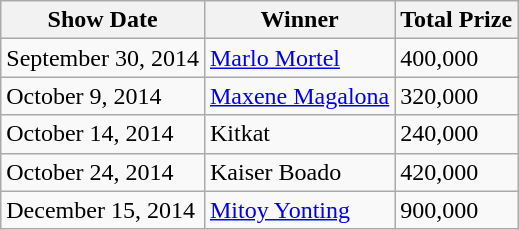<table class="wikitable">
<tr>
<th>Show Date</th>
<th>Winner</th>
<th>Total Prize</th>
</tr>
<tr>
<td>September 30, 2014</td>
<td><a href='#'>Marlo Mortel</a></td>
<td>400,000</td>
</tr>
<tr>
<td>October 9, 2014</td>
<td><a href='#'>Maxene Magalona</a></td>
<td>320,000</td>
</tr>
<tr>
<td>October 14, 2014</td>
<td>Kitkat</td>
<td>240,000</td>
</tr>
<tr>
<td>October 24, 2014</td>
<td>Kaiser Boado</td>
<td>420,000</td>
</tr>
<tr>
<td>December 15, 2014</td>
<td><a href='#'>Mitoy Yonting</a></td>
<td>900,000</td>
</tr>
</table>
